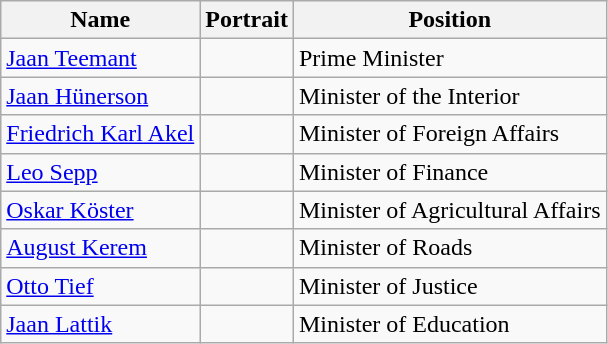<table class="wikitable">
<tr>
<th>Name</th>
<th>Portrait</th>
<th>Position</th>
</tr>
<tr>
<td><a href='#'>Jaan Teemant</a></td>
<td></td>
<td>Prime Minister</td>
</tr>
<tr>
<td><a href='#'>Jaan Hünerson</a></td>
<td></td>
<td>Minister of the Interior</td>
</tr>
<tr>
<td><a href='#'>Friedrich Karl Akel</a></td>
<td></td>
<td>Minister of Foreign Affairs</td>
</tr>
<tr>
<td><a href='#'>Leo Sepp</a></td>
<td></td>
<td>Minister of Finance</td>
</tr>
<tr>
<td><a href='#'>Oskar Köster</a></td>
<td></td>
<td>Minister of Agricultural Affairs</td>
</tr>
<tr>
<td><a href='#'>August Kerem</a></td>
<td></td>
<td>Minister of Roads</td>
</tr>
<tr>
<td><a href='#'>Otto Tief</a></td>
<td></td>
<td>Minister of Justice</td>
</tr>
<tr>
<td><a href='#'>Jaan Lattik</a></td>
<td></td>
<td>Minister of Education</td>
</tr>
</table>
